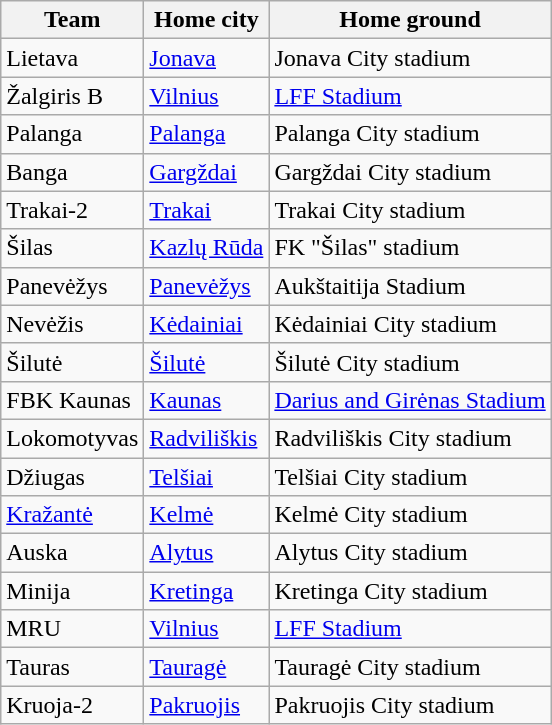<table class="wikitable sortable">
<tr>
<th>Team</th>
<th>Home city</th>
<th>Home ground</th>
</tr>
<tr>
<td>Lietava</td>
<td><a href='#'>Jonava</a></td>
<td>Jonava City stadium</td>
</tr>
<tr>
<td>Žalgiris B</td>
<td><a href='#'>Vilnius</a></td>
<td><a href='#'>LFF Stadium</a></td>
</tr>
<tr>
<td>Palanga</td>
<td><a href='#'>Palanga</a></td>
<td>Palanga City stadium</td>
</tr>
<tr>
<td>Banga</td>
<td><a href='#'>Gargždai</a></td>
<td>Gargždai City stadium</td>
</tr>
<tr>
<td>Trakai-2</td>
<td><a href='#'>Trakai</a></td>
<td>Trakai City stadium</td>
</tr>
<tr>
<td>Šilas</td>
<td><a href='#'>Kazlų Rūda</a></td>
<td>FK "Šilas" stadium</td>
</tr>
<tr>
<td>Panevėžys</td>
<td><a href='#'>Panevėžys</a></td>
<td>Aukštaitija Stadium</td>
</tr>
<tr>
<td>Nevėžis</td>
<td><a href='#'>Kėdainiai</a></td>
<td>Kėdainiai City stadium</td>
</tr>
<tr>
<td>Šilutė</td>
<td><a href='#'>Šilutė</a></td>
<td>Šilutė City stadium</td>
</tr>
<tr>
<td>FBK Kaunas</td>
<td><a href='#'>Kaunas</a></td>
<td><a href='#'>Darius and Girėnas Stadium</a></td>
</tr>
<tr>
<td>Lokomotyvas</td>
<td><a href='#'>Radviliškis</a></td>
<td>Radviliškis City stadium</td>
</tr>
<tr>
<td>Džiugas</td>
<td><a href='#'>Telšiai</a></td>
<td>Telšiai City stadium</td>
</tr>
<tr>
<td><a href='#'>Kražantė</a></td>
<td><a href='#'>Kelmė</a></td>
<td>Kelmė City stadium</td>
</tr>
<tr>
<td>Auska</td>
<td><a href='#'>Alytus</a></td>
<td>Alytus City stadium</td>
</tr>
<tr>
<td>Minija</td>
<td><a href='#'>Kretinga</a></td>
<td>Kretinga City stadium</td>
</tr>
<tr>
<td>MRU</td>
<td><a href='#'>Vilnius</a></td>
<td><a href='#'>LFF Stadium</a></td>
</tr>
<tr>
<td>Tauras</td>
<td><a href='#'>Tauragė</a></td>
<td>Tauragė City stadium</td>
</tr>
<tr>
<td>Kruoja-2</td>
<td><a href='#'>Pakruojis</a></td>
<td>Pakruojis City stadium</td>
</tr>
</table>
